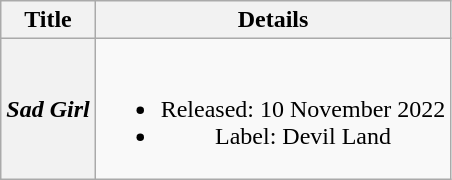<table class="wikitable plainrowheaders" style="text-align:center;" border="1">
<tr>
<th>Title</th>
<th>Details</th>
</tr>
<tr>
<th scope="row"><em>Sad Girl</em></th>
<td><br><ul><li>Released: 10 November 2022</li><li>Label: Devil Land</li></ul></td>
</tr>
</table>
